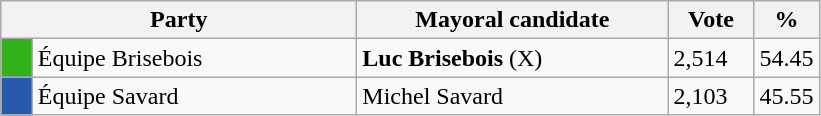<table class="wikitable">
<tr>
<th bgcolor="#DDDDFF" width="230px" colspan="2">Party</th>
<th bgcolor="#DDDDFF" width="200px">Mayoral candidate</th>
<th bgcolor="#DDDDFF" width="50px">Vote</th>
<th bgcolor="#DDDDFF" width="30px">%</th>
</tr>
<tr>
<td bgcolor="#32b11c"> </td>
<td>Équipe Brisebois</td>
<td><strong>Luc Brisebois</strong> (X)</td>
<td>2,514</td>
<td>54.45</td>
</tr>
<tr>
<td bgcolor="#275aad"> </td>
<td>Équipe Savard</td>
<td>Michel Savard</td>
<td>2,103</td>
<td>45.55</td>
</tr>
</table>
